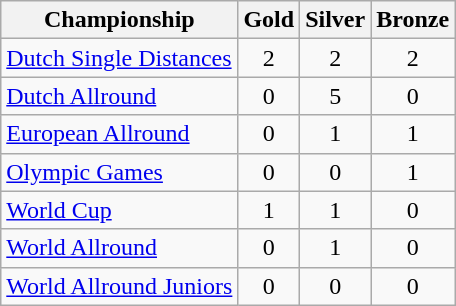<table class="wikitable">
<tr>
<th>Championship</th>
<th>Gold <br> </th>
<th>Silver <br> </th>
<th>Bronze <br> </th>
</tr>
<tr>
<td><a href='#'>Dutch Single Distances</a></td>
<td style="text-align:center">2</td>
<td style="text-align:center">2</td>
<td style="text-align:center">2</td>
</tr>
<tr>
<td><a href='#'>Dutch Allround</a></td>
<td style="text-align:center">0</td>
<td style="text-align:center">5</td>
<td style="text-align:center">0</td>
</tr>
<tr>
<td><a href='#'>European  Allround</a></td>
<td style="text-align:center">0</td>
<td style="text-align:center">1</td>
<td style="text-align:center">1</td>
</tr>
<tr>
<td><a href='#'>Olympic Games</a></td>
<td style="text-align:center">0</td>
<td style="text-align:center">0</td>
<td style="text-align:center">1</td>
</tr>
<tr>
<td><a href='#'>World Cup</a></td>
<td style="text-align:center">1</td>
<td style="text-align:center">1</td>
<td style="text-align:center">0</td>
</tr>
<tr>
<td><a href='#'>World  Allround</a></td>
<td style="text-align:center">0</td>
<td style="text-align:center">1</td>
<td style="text-align:center">0</td>
</tr>
<tr>
<td><a href='#'>World Allround Juniors</a></td>
<td style="text-align:center">0</td>
<td style="text-align:center">0</td>
<td style="text-align:center">0</td>
</tr>
</table>
